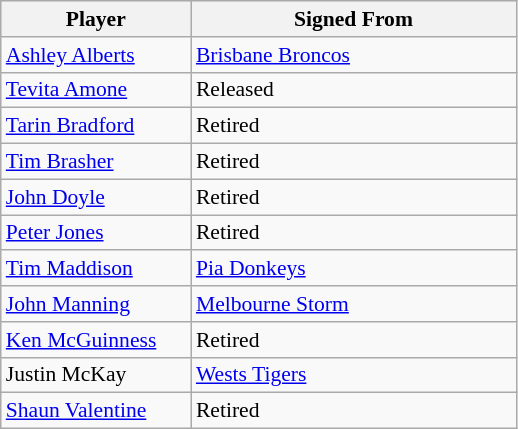<table class="wikitable" style="font-size:90%">
<tr style="background:#efefef;">
<th style="width:120px;">Player</th>
<th style="width:210px;">Signed From</th>
</tr>
<tr>
<td><a href='#'>Ashley Alberts</a></td>
<td> <a href='#'>Brisbane Broncos</a></td>
</tr>
<tr>
<td><a href='#'>Tevita Amone</a></td>
<td>Released</td>
</tr>
<tr>
<td><a href='#'>Tarin Bradford</a></td>
<td>Retired</td>
</tr>
<tr>
<td><a href='#'>Tim Brasher</a></td>
<td>Retired</td>
</tr>
<tr>
<td><a href='#'>John Doyle</a></td>
<td>Retired</td>
</tr>
<tr>
<td><a href='#'>Peter Jones</a></td>
<td>Retired</td>
</tr>
<tr>
<td><a href='#'>Tim Maddison</a></td>
<td> <a href='#'>Pia Donkeys</a></td>
</tr>
<tr>
<td><a href='#'>John Manning</a></td>
<td> <a href='#'>Melbourne Storm</a></td>
</tr>
<tr>
<td><a href='#'>Ken McGuinness</a></td>
<td>Retired</td>
</tr>
<tr>
<td>Justin McKay</td>
<td> <a href='#'>Wests Tigers</a></td>
</tr>
<tr>
<td><a href='#'>Shaun Valentine</a></td>
<td>Retired</td>
</tr>
</table>
